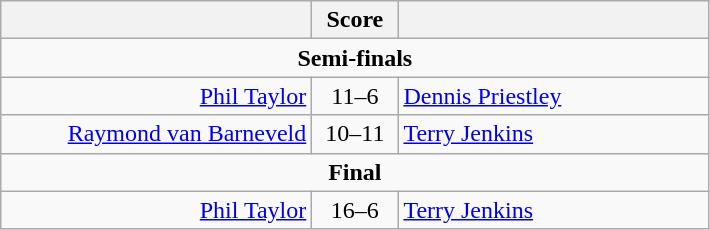<table class=wikitable style="text-align:center">
<tr>
<th width=200></th>
<th width=50>Score</th>
<th width=200></th>
</tr>
<tr align=center>
<td colspan="3"><strong>Semi-finals</strong></td>
</tr>
<tr align=left>
<td align=right><a href='#'>Phil Taylor</a> </td>
<td align=center>11–6</td>
<td> <a href='#'>Dennis Priestley</a></td>
</tr>
<tr align=left>
<td align=right><a href='#'>Raymond van Barneveld</a> </td>
<td align=center>10–11</td>
<td> <a href='#'>Terry Jenkins</a></td>
</tr>
<tr align=center>
<td colspan="3"><strong>Final</strong></td>
</tr>
<tr align=left>
<td align=right><a href='#'>Phil Taylor</a> </td>
<td align=center>16–6</td>
<td> <a href='#'>Terry Jenkins</a></td>
</tr>
</table>
